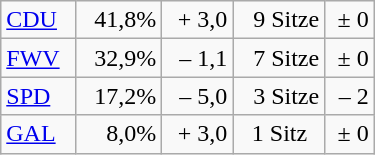<table class="wikitable" width=250>
<tr align="right">
<td align="left"><a href='#'>CDU</a></td>
<td>41,8%</td>
<td>+ 3,0</td>
<td>9 Sitze</td>
<td>± 0</td>
</tr>
<tr align="right">
<td align="left"><a href='#'>FWV</a></td>
<td>32,9%</td>
<td>– 1,1</td>
<td>7 Sitze</td>
<td>± 0</td>
</tr>
<tr align="right">
<td align="left"><a href='#'>SPD</a></td>
<td>17,2%</td>
<td>– 5,0</td>
<td>3 Sitze</td>
<td>– 2</td>
</tr>
<tr align="right">
<td align="left"><a href='#'>GAL</a></td>
<td>8,0%</td>
<td>+ 3,0</td>
<td>1 Sitz  </td>
<td>± 0</td>
</tr>
</table>
